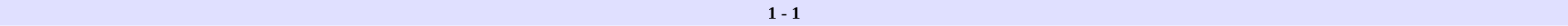<table border=0 cellspacing=0 cellpadding=2 style=font-size:90% width=100%>
<tr bgcolor=#e0e0ff>
<td align=right width=40%></td>
<th>1 - 1</th>
<td align=left width=40%></td>
</tr>
</table>
